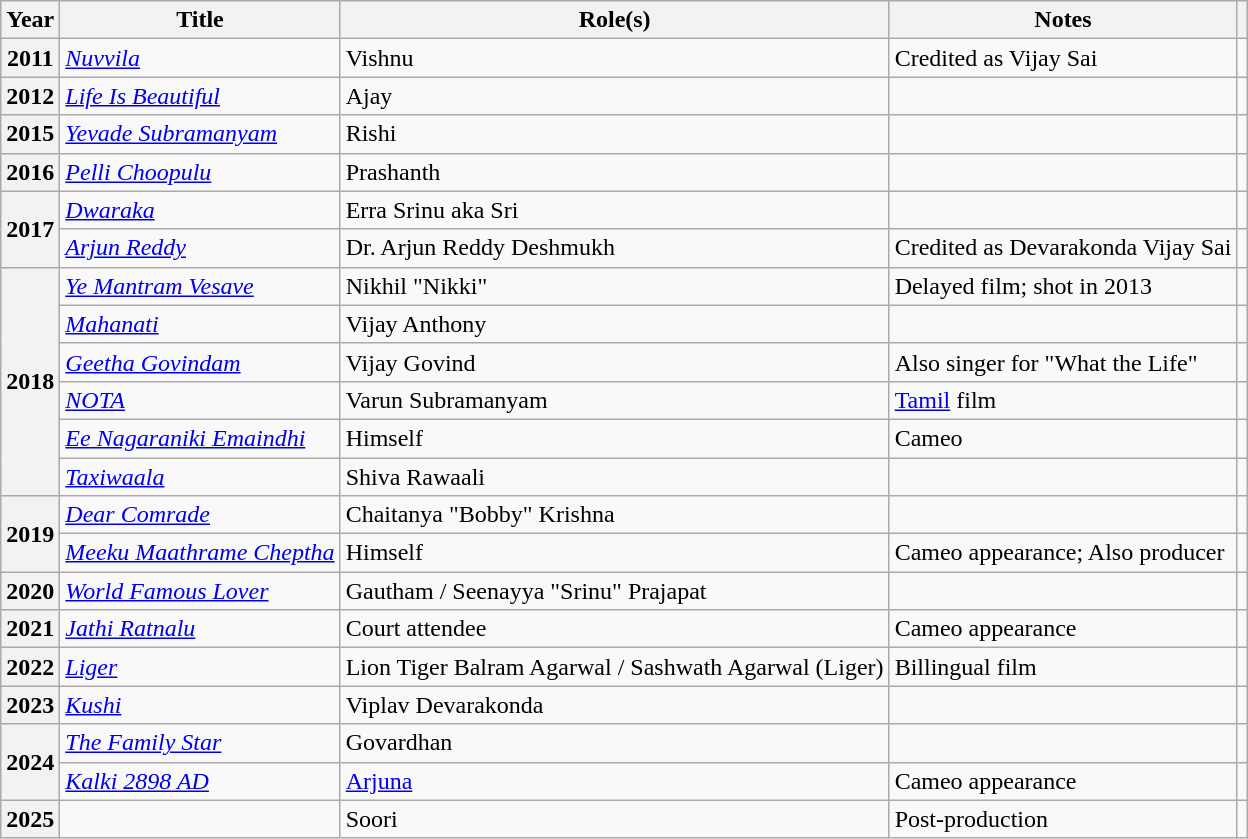<table class="wikitable plainrowheaders sortable">
<tr>
<th scope="col">Year</th>
<th scope="col">Title</th>
<th scope="col">Role(s)</th>
<th scope="col" class="unsortable">Notes</th>
<th scope="col" class="unsortable"></th>
</tr>
<tr>
<th scope="row">2011</th>
<td><em><a href='#'>Nuvvila</a></em></td>
<td>Vishnu</td>
<td>Credited as Vijay Sai</td>
<td></td>
</tr>
<tr>
<th scope="row">2012</th>
<td><em><a href='#'>Life Is Beautiful</a></em></td>
<td>Ajay</td>
<td></td>
<td></td>
</tr>
<tr>
<th scope="row">2015</th>
<td><em><a href='#'>Yevade Subramanyam</a></em></td>
<td>Rishi</td>
<td></td>
<td></td>
</tr>
<tr>
<th scope="row">2016</th>
<td><em><a href='#'>Pelli Choopulu</a></em></td>
<td>Prashanth</td>
<td></td>
<td></td>
</tr>
<tr>
<th scope="row"  rowspan="2">2017</th>
<td><em><a href='#'>Dwaraka</a></em></td>
<td>Erra Srinu aka Sri </td>
<td></td>
<td></td>
</tr>
<tr>
<td><em><a href='#'>Arjun Reddy</a></em></td>
<td>Dr. Arjun Reddy Deshmukh</td>
<td>Credited as Devarakonda Vijay Sai</td>
<td></td>
</tr>
<tr>
<th scope="row"  rowspan="6">2018</th>
<td><em><a href='#'>Ye Mantram Vesave</a></em></td>
<td>Nikhil "Nikki"</td>
<td>Delayed film; shot in 2013</td>
<td></td>
</tr>
<tr>
<td><em><a href='#'>Mahanati</a></em></td>
<td>Vijay Anthony</td>
<td></td>
<td></td>
</tr>
<tr>
<td><em><a href='#'>Geetha Govindam</a></em></td>
<td>Vijay Govind</td>
<td>Also singer for "What the Life"</td>
<td></td>
</tr>
<tr>
<td><em><a href='#'>NOTA</a></em></td>
<td>Varun Subramanyam</td>
<td><a href='#'>Tamil</a> film</td>
<td></td>
</tr>
<tr>
<td><em><a href='#'>Ee Nagaraniki Emaindhi</a></em></td>
<td>Himself</td>
<td>Cameo</td>
<td></td>
</tr>
<tr>
<td><em><a href='#'>Taxiwaala</a></em></td>
<td>Shiva Rawaali</td>
<td></td>
<td></td>
</tr>
<tr>
<th scope="row"  rowspan="2">2019</th>
<td><em><a href='#'>Dear Comrade</a></em></td>
<td>Chaitanya "Bobby" Krishna</td>
<td></td>
<td></td>
</tr>
<tr>
<td><em><a href='#'>Meeku Maathrame Cheptha</a></em></td>
<td>Himself</td>
<td>Cameo appearance; Also producer</td>
<td></td>
</tr>
<tr>
<th scope="row">2020</th>
<td><em><a href='#'>World Famous Lover</a></em></td>
<td>Gautham / Seenayya "Srinu" Prajapat</td>
<td></td>
<td></td>
</tr>
<tr>
<th scope="row">2021</th>
<td><em><a href='#'>Jathi Ratnalu</a></em></td>
<td>Court attendee</td>
<td>Cameo appearance</td>
<td></td>
</tr>
<tr>
<th scope="row">2022</th>
<td><em><a href='#'>Liger</a></em></td>
<td>Lion Tiger Balram Agarwal / Sashwath Agarwal (Liger)</td>
<td>Billingual film</td>
<td></td>
</tr>
<tr>
<th scope="row">2023</th>
<td><a href='#'><em>Kushi</em></a></td>
<td>Viplav Devarakonda</td>
<td></td>
<td></td>
</tr>
<tr>
<th scope="row"  rowspan="2">2024</th>
<td><em><a href='#'>The Family Star</a></em></td>
<td>Govardhan</td>
<td></td>
<td></td>
</tr>
<tr>
<td><em><a href='#'>Kalki 2898 AD</a></em></td>
<td><a href='#'>Arjuna</a></td>
<td>Cameo appearance</td>
<td></td>
</tr>
<tr>
<th scope="row">2025</th>
<td></td>
<td>Soori</td>
<td>Post-production</td>
<td></td>
</tr>
</table>
